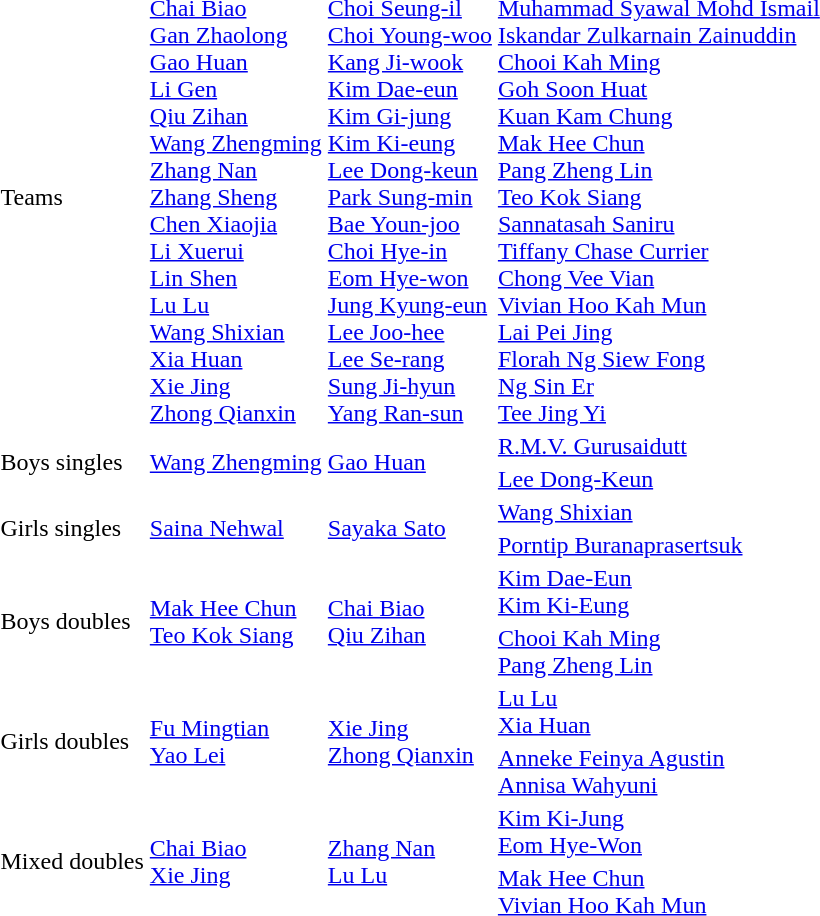<table>
<tr>
<td>Teams</td>
<td> <br><a href='#'>Chai Biao</a><br><a href='#'>Gan Zhaolong</a><br><a href='#'>Gao Huan</a><br><a href='#'>Li Gen</a><br><a href='#'>Qiu Zihan</a><br><a href='#'>Wang Zhengming</a><br><a href='#'>Zhang Nan</a><br><a href='#'>Zhang Sheng</a><br><a href='#'>Chen Xiaojia</a><br><a href='#'>Li Xuerui</a><br><a href='#'>Lin Shen</a><br><a href='#'>Lu Lu</a><br><a href='#'>Wang Shixian</a><br><a href='#'>Xia Huan</a><br><a href='#'>Xie Jing</a><br><a href='#'>Zhong Qianxin</a></td>
<td> <br><a href='#'>Choi Seung-il</a><br><a href='#'>Choi Young-woo</a><br><a href='#'>Kang Ji-wook</a><br><a href='#'>Kim Dae-eun</a><br><a href='#'>Kim Gi-jung</a><br><a href='#'>Kim Ki-eung</a><br><a href='#'>Lee Dong-keun</a><br><a href='#'>Park Sung-min</a><br><a href='#'>Bae Youn-joo</a><br><a href='#'>Choi Hye-in</a><br><a href='#'>Eom Hye-won</a><br><a href='#'>Jung Kyung-eun</a><br><a href='#'>Lee Joo-hee</a><br><a href='#'>Lee Se-rang</a><br><a href='#'>Sung Ji-hyun</a><br><a href='#'>Yang Ran-sun</a></td>
<td> <br><a href='#'>Muhammad Syawal Mohd Ismail</a><br><a href='#'>Iskandar Zulkarnain Zainuddin</a><br><a href='#'>Chooi Kah Ming</a><br><a href='#'>Goh Soon Huat</a><br><a href='#'>Kuan Kam Chung</a><br><a href='#'>Mak Hee Chun</a><br><a href='#'>Pang Zheng Lin</a><br><a href='#'>Teo Kok Siang</a><br><a href='#'>Sannatasah Saniru</a><br><a href='#'>Tiffany Chase Currier</a><br><a href='#'>Chong Vee Vian</a><br><a href='#'>Vivian Hoo Kah Mun</a><br><a href='#'>Lai Pei Jing</a><br><a href='#'>Florah Ng Siew Fong</a><br><a href='#'>Ng Sin Er</a><br><a href='#'>Tee Jing Yi</a></td>
</tr>
<tr>
<td rowspan=2>Boys singles</td>
<td rowspan=2> <a href='#'>Wang Zhengming</a></td>
<td rowspan=2> <a href='#'>Gao Huan</a></td>
<td> <a href='#'>R.M.V. Gurusaidutt</a></td>
</tr>
<tr>
<td> <a href='#'>Lee Dong-Keun</a></td>
</tr>
<tr>
<td rowspan=2>Girls singles</td>
<td rowspan=2> <a href='#'>Saina Nehwal</a></td>
<td rowspan=2> <a href='#'>Sayaka Sato</a></td>
<td> <a href='#'>Wang Shixian</a></td>
</tr>
<tr>
<td> <a href='#'>Porntip Buranaprasertsuk</a></td>
</tr>
<tr>
<td rowspan=2>Boys doubles</td>
<td rowspan=2> <a href='#'>Mak Hee Chun</a><br>  <a href='#'>Teo Kok Siang</a></td>
<td rowspan=2> <a href='#'>Chai Biao</a><br>  <a href='#'>Qiu Zihan</a></td>
<td> <a href='#'>Kim Dae-Eun</a><br>  <a href='#'>Kim Ki-Eung</a></td>
</tr>
<tr>
<td> <a href='#'>Chooi Kah Ming</a><br>  <a href='#'>Pang Zheng Lin</a></td>
</tr>
<tr>
<td rowspan=2>Girls doubles</td>
<td rowspan=2> <a href='#'>Fu Mingtian</a><br>  <a href='#'>Yao Lei</a></td>
<td rowspan=2> <a href='#'>Xie Jing</a><br>  <a href='#'>Zhong Qianxin</a></td>
<td> <a href='#'>Lu Lu</a><br>  <a href='#'>Xia Huan</a></td>
</tr>
<tr>
<td> <a href='#'>Anneke Feinya Agustin</a><br>  <a href='#'>Annisa Wahyuni</a></td>
</tr>
<tr>
<td rowspan=2>Mixed doubles</td>
<td rowspan=2> <a href='#'>Chai Biao</a><br>  <a href='#'>Xie Jing</a></td>
<td rowspan=2> <a href='#'>Zhang Nan</a><br>  <a href='#'>Lu Lu</a></td>
<td> <a href='#'>Kim Ki-Jung</a><br>  <a href='#'>Eom Hye-Won</a></td>
</tr>
<tr>
<td> <a href='#'>Mak Hee Chun</a><br>  <a href='#'>Vivian Hoo Kah Mun</a></td>
</tr>
</table>
